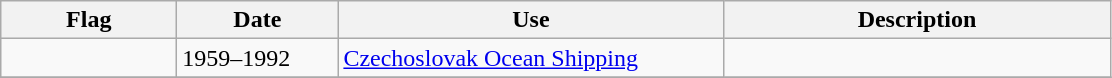<table class="wikitable">
<tr>
<th style="width:110px;">Flag</th>
<th style="width:100px;">Date</th>
<th style="width:250px;">Use</th>
<th style="width:250px;">Description</th>
</tr>
<tr>
<td></td>
<td>1959–1992</td>
<td><a href='#'>Czechoslovak Ocean Shipping</a></td>
<td></td>
</tr>
<tr>
</tr>
</table>
